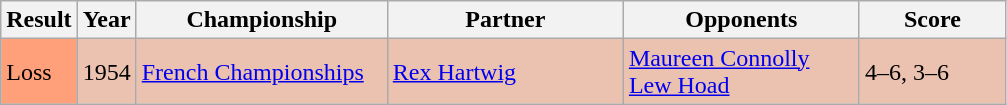<table class='sortable wikitable'>
<tr>
<th style="width:40px">Result</th>
<th style="width:30px">Year</th>
<th style="width:160px">Championship</th>
<th style="width:150px">Partner</th>
<th style="width:150px">Opponents</th>
<th style="width:90px" class="unsortable">Score</th>
</tr>
<tr style="background:#ebc2af">
<td style="background:#FFA07A">Loss</td>
<td>1954</td>
<td><a href='#'>French Championships</a></td>
<td> <a href='#'>Rex Hartwig</a></td>
<td> <a href='#'>Maureen Connolly</a> <br>  <a href='#'>Lew Hoad</a></td>
<td>4–6, 3–6</td>
</tr>
</table>
